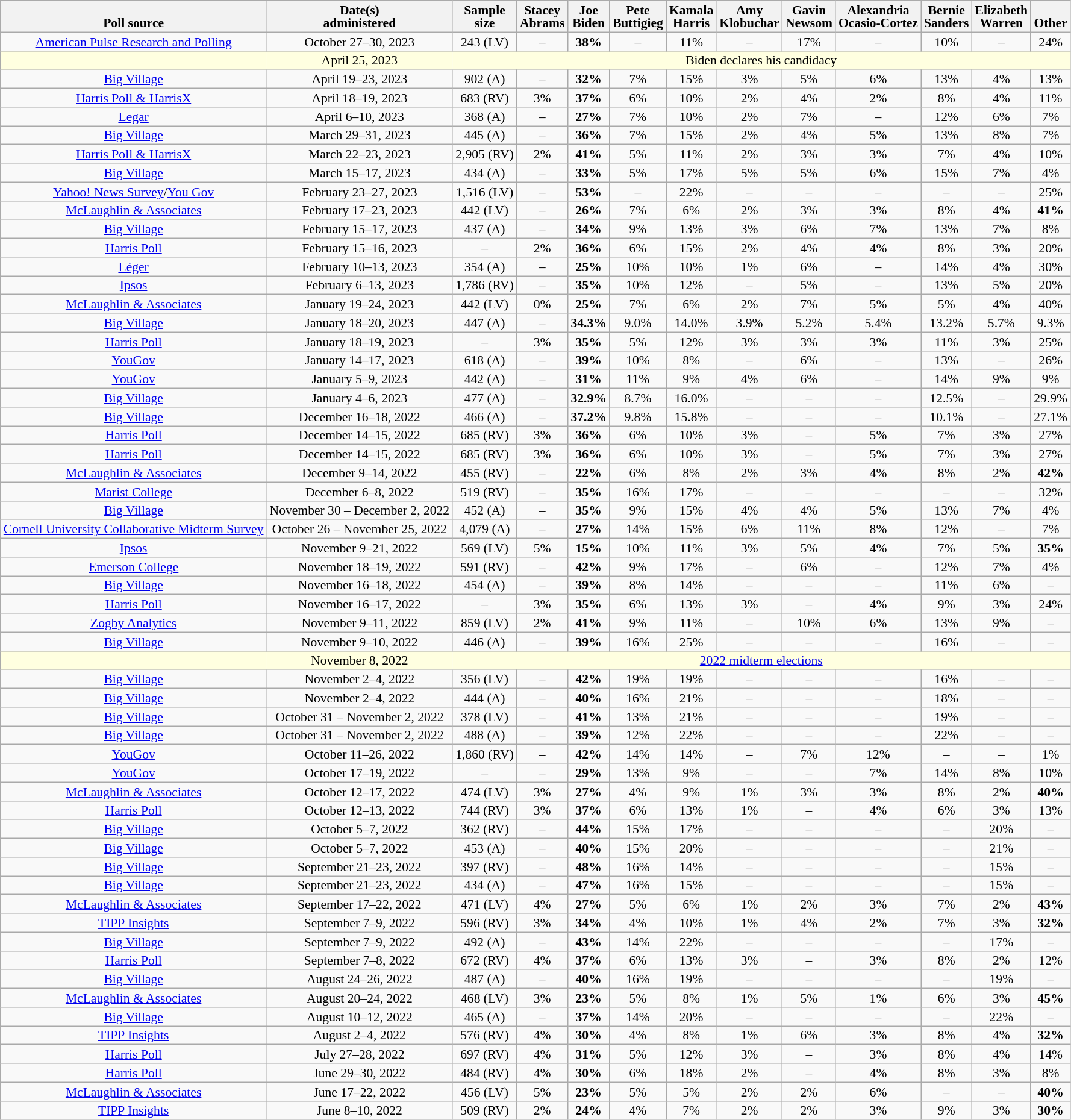<table class="wikitable mw-collapsible mw-collapsed" style="text-align:center;font-size:90%;line-height:14px;">
<tr valign="bottom">
<th scope="col">Poll source</th>
<th scope="col">Date(s)<br>administered</th>
<th scope="col">Sample<br>size</th>
<th scope="col">Stacey<br>Abrams</th>
<th scope="col">Joe<br>Biden</th>
<th scope="col">Pete<br>Buttigieg</th>
<th scope="col">Kamala<br>Harris</th>
<th scope="col">Amy<br>Klobuchar</th>
<th scope="col">Gavin<br>Newsom</th>
<th scope="col">Alexandria<br>Ocasio-Cortez</th>
<th scope="col">Bernie<br>Sanders</th>
<th scope="col">Elizabeth<br>Warren</th>
<th scope="col">Other</th>
</tr>
<tr>
<td><a href='#'>American Pulse Research and Polling</a></td>
<td scope="row">October 27–30, 2023</td>
<td>243 (LV)</td>
<td>–</td>
<td><strong>38%</strong></td>
<td>–</td>
<td>11%</td>
<td>–</td>
<td>17%</td>
<td>–</td>
<td>10%</td>
<td>–</td>
<td>24%</td>
</tr>
<tr style="background:lightyellow;">
<td style="border-right-style:hidden; background:lightyellow;"></td>
<td style="border-right-style:hidden; ">April 25, 2023</td>
<td colspan="12">Biden declares his candidacy</td>
</tr>
<tr>
<td><a href='#'>Big Village</a></td>
<td scope="row">April 19–23, 2023</td>
<td>902 (A)</td>
<td>–</td>
<td><strong>32%</strong></td>
<td>7%</td>
<td>15%</td>
<td>3%</td>
<td>5%</td>
<td>6%</td>
<td>13%</td>
<td>4%</td>
<td>13%</td>
</tr>
<tr>
<td><a href='#'>Harris Poll & HarrisX</a></td>
<td>April 18–19, 2023</td>
<td>683 (RV)</td>
<td>3%</td>
<td><strong>37%</strong></td>
<td>6%</td>
<td>10%</td>
<td>2%</td>
<td>4%</td>
<td>2%</td>
<td>8%</td>
<td>4%</td>
<td>11%</td>
</tr>
<tr>
<td><a href='#'>Legar</a></td>
<td>April 6–10, 2023</td>
<td>368 (A)</td>
<td>–</td>
<td><strong>27%</strong></td>
<td>7%</td>
<td>10%</td>
<td>2%</td>
<td>7%</td>
<td>–</td>
<td>12%</td>
<td>6%</td>
<td>7%</td>
</tr>
<tr>
<td><a href='#'>Big Village</a></td>
<td>March 29–31, 2023</td>
<td>445 (A)</td>
<td>–</td>
<td><strong>36%</strong></td>
<td>7%</td>
<td>15%</td>
<td>2%</td>
<td>4%</td>
<td>5%</td>
<td>13%</td>
<td>8%</td>
<td>7%</td>
</tr>
<tr>
<td><a href='#'>Harris Poll & HarrisX</a></td>
<td>March 22–23, 2023</td>
<td>2,905 (RV)</td>
<td>2%</td>
<td><strong>41%</strong></td>
<td>5%</td>
<td>11%</td>
<td>2%</td>
<td>3%</td>
<td>3%</td>
<td>7%</td>
<td>4%</td>
<td>10%</td>
</tr>
<tr>
<td><a href='#'>Big Village</a></td>
<td>March 15–17, 2023</td>
<td>434 (A)</td>
<td>–</td>
<td><strong>33%</strong></td>
<td>5%</td>
<td>17%</td>
<td>5%</td>
<td>5%</td>
<td>6%</td>
<td>15%</td>
<td>7%</td>
<td>4%</td>
</tr>
<tr>
<td><a href='#'>Yahoo! News Survey</a>/<a href='#'>You Gov</a></td>
<td>February 23–27, 2023</td>
<td>1,516 (LV)</td>
<td>–</td>
<td><strong>53%</strong></td>
<td>–</td>
<td>22%</td>
<td>–</td>
<td>–</td>
<td>–</td>
<td>–</td>
<td>–</td>
<td>25%</td>
</tr>
<tr>
<td><a href='#'>McLaughlin & Associates</a></td>
<td>February 17–23, 2023</td>
<td>442 (LV)</td>
<td>–</td>
<td><strong>26%</strong></td>
<td>7%</td>
<td>6%</td>
<td>2%</td>
<td>3%</td>
<td>3%</td>
<td>8%</td>
<td>4%</td>
<td><strong>41%</strong></td>
</tr>
<tr>
<td><a href='#'>Big Village</a></td>
<td>February 15–17, 2023</td>
<td>437 (A)</td>
<td>–</td>
<td><strong>34%</strong></td>
<td>9%</td>
<td>13%</td>
<td>3%</td>
<td>6%</td>
<td>7%</td>
<td>13%</td>
<td>7%</td>
<td>8% </td>
</tr>
<tr>
<td><a href='#'>Harris Poll</a></td>
<td>February 15–16, 2023</td>
<td>–</td>
<td>2%</td>
<td><strong>36%</strong></td>
<td>6%</td>
<td>15%</td>
<td>2%</td>
<td>4%</td>
<td>4%</td>
<td>8%</td>
<td>3%</td>
<td>20% </td>
</tr>
<tr>
<td><a href='#'>Léger</a></td>
<td>February 10–13, 2023</td>
<td>354 (A)</td>
<td>–</td>
<td><strong>25%</strong></td>
<td>10%</td>
<td>10%</td>
<td>1%</td>
<td>6%</td>
<td>–</td>
<td>14%</td>
<td>4%</td>
<td>30% </td>
</tr>
<tr>
<td><a href='#'>Ipsos</a></td>
<td>February 6–13, 2023</td>
<td>1,786 (RV)</td>
<td>–</td>
<td><strong>35%</strong></td>
<td>10%</td>
<td>12%</td>
<td>–</td>
<td>5%</td>
<td>–</td>
<td>13%</td>
<td>5%</td>
<td>20% </td>
</tr>
<tr>
<td><a href='#'>McLaughlin & Associates</a></td>
<td>January 19–24, 2023</td>
<td>442 (LV)</td>
<td>0%</td>
<td><strong>25%</strong></td>
<td>7%</td>
<td>6%</td>
<td>2%</td>
<td>7%</td>
<td>5%</td>
<td>5%</td>
<td>4%</td>
<td>40%</td>
</tr>
<tr>
<td><a href='#'>Big Village</a></td>
<td>January 18–20, 2023</td>
<td>447 (A)</td>
<td>–</td>
<td><strong>34.3%</strong></td>
<td>9.0%</td>
<td>14.0%</td>
<td>3.9%</td>
<td>5.2%</td>
<td>5.4%</td>
<td>13.2%</td>
<td>5.7%</td>
<td>9.3%</td>
</tr>
<tr>
<td><a href='#'>Harris Poll</a></td>
<td>January 18–19, 2023</td>
<td>–</td>
<td>3%</td>
<td><strong>35%</strong></td>
<td>5%</td>
<td>12%</td>
<td>3%</td>
<td>3%</td>
<td>3%</td>
<td>11%</td>
<td>3%</td>
<td>25%</td>
</tr>
<tr>
<td><a href='#'>YouGov</a></td>
<td>January 14–17, 2023</td>
<td>618 (A)</td>
<td>–</td>
<td><strong>39%</strong></td>
<td>10%</td>
<td>8%</td>
<td>–</td>
<td>6%</td>
<td>–</td>
<td>13%</td>
<td>–</td>
<td>26%</td>
</tr>
<tr>
<td><a href='#'>YouGov</a></td>
<td>January 5–9, 2023</td>
<td>442 (A)</td>
<td>–</td>
<td><strong>31%</strong></td>
<td>11%</td>
<td>9%</td>
<td>4%</td>
<td>6%</td>
<td>–</td>
<td>14%</td>
<td>9%</td>
<td>9%</td>
</tr>
<tr>
<td><a href='#'>Big Village</a></td>
<td>January 4–6, 2023</td>
<td>477 (A)</td>
<td>–</td>
<td><strong>32.9%</strong></td>
<td>8.7%</td>
<td>16.0%</td>
<td>–</td>
<td>–</td>
<td>–</td>
<td>12.5%</td>
<td>–</td>
<td>29.9%</td>
</tr>
<tr>
<td><a href='#'>Big Village</a></td>
<td>December 16–18, 2022</td>
<td>466 (A)</td>
<td>–</td>
<td><strong>37.2%</strong></td>
<td>9.8%</td>
<td>15.8%</td>
<td>–</td>
<td>–</td>
<td>–</td>
<td>10.1%</td>
<td>–</td>
<td>27.1%</td>
</tr>
<tr>
<td><a href='#'>Harris Poll</a></td>
<td>December 14–15, 2022</td>
<td>685 (RV)</td>
<td>3%</td>
<td><strong>36%</strong></td>
<td>6%</td>
<td>10%</td>
<td>3%</td>
<td>–</td>
<td>5%</td>
<td>7%</td>
<td>3%</td>
<td>27%</td>
</tr>
<tr>
<td><a href='#'>Harris Poll</a></td>
<td>December 14–15, 2022</td>
<td>685 (RV)</td>
<td>3%</td>
<td><strong>36%</strong></td>
<td>6%</td>
<td>10%</td>
<td>3%</td>
<td>–</td>
<td>5%</td>
<td>7%</td>
<td>3%</td>
<td>27%</td>
</tr>
<tr>
<td><a href='#'>McLaughlin & Associates</a></td>
<td>December 9–14, 2022</td>
<td>455 (RV)</td>
<td>–</td>
<td><strong>22%</strong></td>
<td>6%</td>
<td>8%</td>
<td>2%</td>
<td>3%</td>
<td>4%</td>
<td>8%</td>
<td>2%</td>
<td><strong>42%</strong></td>
</tr>
<tr>
<td><a href='#'>Marist College</a></td>
<td>December 6–8, 2022</td>
<td>519 (RV)</td>
<td>–</td>
<td><strong>35%</strong></td>
<td>16%</td>
<td>17%</td>
<td>–</td>
<td>–</td>
<td>–</td>
<td>–</td>
<td>–</td>
<td>32%</td>
</tr>
<tr>
<td><a href='#'>Big Village</a></td>
<td>November 30 – December 2, 2022</td>
<td>452 (A)</td>
<td>–</td>
<td><strong>35%</strong></td>
<td>9%</td>
<td>15%</td>
<td>4%</td>
<td>4%</td>
<td>5%</td>
<td>13%</td>
<td>7%</td>
<td>4%</td>
</tr>
<tr>
<td><a href='#'>Cornell University Collaborative Midterm Survey</a></td>
<td>October 26 – November 25, 2022</td>
<td>4,079 (A)</td>
<td>–</td>
<td><strong>27%</strong></td>
<td>14%</td>
<td>15%</td>
<td>6%</td>
<td>11%</td>
<td>8%</td>
<td>12%</td>
<td>–</td>
<td>7%</td>
</tr>
<tr>
<td><a href='#'>Ipsos</a></td>
<td>November 9–21, 2022</td>
<td>569 (LV)</td>
<td>5%</td>
<td><strong>15%</strong></td>
<td>10%</td>
<td>11%</td>
<td>3%</td>
<td>5%</td>
<td>4%</td>
<td>7%</td>
<td>5%</td>
<td><strong>35%</strong></td>
</tr>
<tr>
<td><a href='#'>Emerson College</a></td>
<td>November 18–19, 2022</td>
<td>591 (RV)</td>
<td>–</td>
<td><strong>42%</strong></td>
<td>9%</td>
<td>17%</td>
<td>–</td>
<td>6%</td>
<td>–</td>
<td>12%</td>
<td>7%</td>
<td>4%</td>
</tr>
<tr>
<td><a href='#'>Big Village</a></td>
<td>November 16–18, 2022</td>
<td>454 (A)</td>
<td>–</td>
<td><strong>39%</strong></td>
<td>8%</td>
<td>14%</td>
<td>–</td>
<td>–</td>
<td>–</td>
<td>11%</td>
<td>6%</td>
<td>–</td>
</tr>
<tr>
<td><a href='#'>Harris Poll</a></td>
<td>November 16–17, 2022</td>
<td>–</td>
<td>3%</td>
<td><strong>35%</strong></td>
<td>6%</td>
<td>13%</td>
<td>3%</td>
<td>–</td>
<td>4%</td>
<td>9%</td>
<td>3%</td>
<td>24%</td>
</tr>
<tr>
<td><a href='#'>Zogby Analytics</a></td>
<td>November 9–11, 2022</td>
<td>859 (LV)</td>
<td>2%</td>
<td><strong>41%</strong></td>
<td>9%</td>
<td>11%</td>
<td>–</td>
<td>10%</td>
<td>6%</td>
<td>13%</td>
<td>9%</td>
<td>–</td>
</tr>
<tr>
<td><a href='#'>Big Village</a></td>
<td>November 9–10, 2022</td>
<td>446 (A)</td>
<td>–</td>
<td><strong>39%</strong></td>
<td>16%</td>
<td>25%</td>
<td>–</td>
<td>–</td>
<td>–</td>
<td>16%</td>
<td>–</td>
<td>–</td>
</tr>
<tr style="background:lightyellow;">
<td style="border-right-style:hidden; background:lightyellow;"></td>
<td style="border-right-style:hidden; ">November 8, 2022</td>
<td colspan="12"><a href='#'>2022 midterm elections</a></td>
</tr>
<tr>
<td><a href='#'>Big Village</a></td>
<td>November 2–4, 2022</td>
<td>356 (LV)</td>
<td>–</td>
<td><strong>42%</strong></td>
<td>19%</td>
<td>19%</td>
<td>–</td>
<td>–</td>
<td>–</td>
<td>16%</td>
<td>–</td>
<td>–</td>
</tr>
<tr>
<td><a href='#'>Big Village</a></td>
<td>November 2–4, 2022</td>
<td>444 (A)</td>
<td>–</td>
<td><strong>40%</strong></td>
<td>16%</td>
<td>21%</td>
<td>–</td>
<td>–</td>
<td>–</td>
<td>18%</td>
<td>–</td>
<td>–</td>
</tr>
<tr>
<td><a href='#'>Big Village</a></td>
<td>October 31 – November 2, 2022</td>
<td>378 (LV)</td>
<td>–</td>
<td><strong>41%</strong></td>
<td>13%</td>
<td>21%</td>
<td>–</td>
<td>–</td>
<td>–</td>
<td>19%</td>
<td>–</td>
<td>–</td>
</tr>
<tr>
<td><a href='#'>Big Village</a></td>
<td>October 31 – November 2, 2022</td>
<td>488 (A)</td>
<td>–</td>
<td><strong>39%</strong></td>
<td>12%</td>
<td>22%</td>
<td>–</td>
<td>–</td>
<td>–</td>
<td>22%</td>
<td>–</td>
<td>–</td>
</tr>
<tr>
<td><a href='#'>YouGov</a></td>
<td>October 11–26, 2022</td>
<td>1,860 (RV)</td>
<td>–</td>
<td><strong>42%</strong></td>
<td>14%</td>
<td>14%</td>
<td>–</td>
<td>7%</td>
<td>12%</td>
<td>–</td>
<td>–</td>
<td>1%</td>
</tr>
<tr>
<td><a href='#'>YouGov</a></td>
<td>October 17–19, 2022</td>
<td>–</td>
<td>–</td>
<td><strong>29%</strong></td>
<td>13%</td>
<td>9%</td>
<td>–</td>
<td>–</td>
<td>7%</td>
<td>14%</td>
<td>8%</td>
<td>10%</td>
</tr>
<tr>
<td><a href='#'>McLaughlin & Associates</a></td>
<td>October 12–17, 2022</td>
<td>474 (LV)</td>
<td>3%</td>
<td><strong>27%</strong></td>
<td>4%</td>
<td>9%</td>
<td>1%</td>
<td>3%</td>
<td>3%</td>
<td>8%</td>
<td>2%</td>
<td><strong>40%</strong></td>
</tr>
<tr>
<td><a href='#'>Harris Poll</a></td>
<td>October 12–13, 2022</td>
<td>744 (RV)</td>
<td>3%</td>
<td><strong>37%</strong></td>
<td>6%</td>
<td>13%</td>
<td>1%</td>
<td>–</td>
<td>4%</td>
<td>6%</td>
<td>3%</td>
<td>13%</td>
</tr>
<tr>
<td><a href='#'>Big Village</a></td>
<td>October 5–7, 2022</td>
<td>362 (RV)</td>
<td>–</td>
<td><strong>44%</strong></td>
<td>15%</td>
<td>17%</td>
<td>–</td>
<td>–</td>
<td>–</td>
<td>–</td>
<td>20%</td>
<td>–</td>
</tr>
<tr>
<td><a href='#'>Big Village</a></td>
<td>October 5–7, 2022</td>
<td>453 (A)</td>
<td>–</td>
<td><strong>40%</strong></td>
<td>15%</td>
<td>20%</td>
<td>–</td>
<td>–</td>
<td>–</td>
<td>–</td>
<td>21%</td>
<td>–</td>
</tr>
<tr>
<td><a href='#'>Big Village</a></td>
<td>September 21–23, 2022</td>
<td>397 (RV)</td>
<td>–</td>
<td><strong>48%</strong></td>
<td>16%</td>
<td>14%</td>
<td>–</td>
<td>–</td>
<td>–</td>
<td>–</td>
<td>15%</td>
<td>–</td>
</tr>
<tr>
<td><a href='#'>Big Village</a></td>
<td>September 21–23, 2022</td>
<td>434 (A)</td>
<td>–</td>
<td><strong>47%</strong></td>
<td>16%</td>
<td>15%</td>
<td>–</td>
<td>–</td>
<td>–</td>
<td>–</td>
<td>15%</td>
<td>–</td>
</tr>
<tr>
<td><a href='#'>McLaughlin & Associates</a></td>
<td>September 17–22, 2022</td>
<td>471 (LV)</td>
<td>4%</td>
<td><strong>27%</strong></td>
<td>5%</td>
<td>6%</td>
<td>1%</td>
<td>2%</td>
<td>3%</td>
<td>7%</td>
<td>2%</td>
<td><strong>43%</strong></td>
</tr>
<tr>
<td><a href='#'>TIPP Insights</a></td>
<td>September 7–9, 2022</td>
<td>596 (RV)</td>
<td>3%</td>
<td><strong>34%</strong></td>
<td>4%</td>
<td>10%</td>
<td>1%</td>
<td>4%</td>
<td>2%</td>
<td>7%</td>
<td>3%</td>
<td><strong>32%</strong></td>
</tr>
<tr>
<td><a href='#'>Big Village</a></td>
<td>September 7–9, 2022</td>
<td>492 (A)</td>
<td>–</td>
<td><strong>43%</strong></td>
<td>14%</td>
<td>22%</td>
<td>–</td>
<td>–</td>
<td>–</td>
<td>–</td>
<td>17%</td>
<td>–</td>
</tr>
<tr>
<td><a href='#'>Harris Poll</a></td>
<td>September 7–8, 2022</td>
<td>672 (RV)</td>
<td>4%</td>
<td><strong>37%</strong></td>
<td>6%</td>
<td>13%</td>
<td>3%</td>
<td>–</td>
<td>3%</td>
<td>8%</td>
<td>2%</td>
<td>12%</td>
</tr>
<tr>
<td><a href='#'>Big Village</a></td>
<td>August 24–26, 2022</td>
<td>487 (A)</td>
<td>–</td>
<td><strong>40%</strong></td>
<td>16%</td>
<td>19%</td>
<td>–</td>
<td>–</td>
<td>–</td>
<td>–</td>
<td>19%</td>
<td>–</td>
</tr>
<tr>
<td><a href='#'>McLaughlin & Associates</a></td>
<td>August 20–24, 2022</td>
<td>468 (LV)</td>
<td>3%</td>
<td><strong>23%</strong></td>
<td>5%</td>
<td>8%</td>
<td>1%</td>
<td>5%</td>
<td>1%</td>
<td>6%</td>
<td>3%</td>
<td><strong>45%</strong></td>
</tr>
<tr>
<td><a href='#'>Big Village</a></td>
<td>August 10–12, 2022</td>
<td>465 (A)</td>
<td>–</td>
<td><strong>37%</strong></td>
<td>14%</td>
<td>20%</td>
<td>–</td>
<td>–</td>
<td>–</td>
<td>–</td>
<td>22%</td>
<td>–</td>
</tr>
<tr>
<td><a href='#'>TIPP Insights</a></td>
<td>August 2–4, 2022</td>
<td>576 (RV)</td>
<td>4%</td>
<td><strong>30%</strong></td>
<td>4%</td>
<td>8%</td>
<td>1%</td>
<td>6%</td>
<td>3%</td>
<td>8%</td>
<td>4%</td>
<td><strong>32%</strong></td>
</tr>
<tr>
<td><a href='#'>Harris Poll</a></td>
<td>July 27–28, 2022</td>
<td>697 (RV)</td>
<td>4%</td>
<td><strong>31%</strong></td>
<td>5%</td>
<td>12%</td>
<td>3%</td>
<td>–</td>
<td>3%</td>
<td>8%</td>
<td>4%</td>
<td>14%</td>
</tr>
<tr>
<td><a href='#'>Harris Poll</a></td>
<td>June 29–30, 2022</td>
<td>484 (RV)</td>
<td>4%</td>
<td><strong>30%</strong></td>
<td>6%</td>
<td>18%</td>
<td>2%</td>
<td>–</td>
<td>4%</td>
<td>8%</td>
<td>3%</td>
<td>8%</td>
</tr>
<tr>
<td><a href='#'>McLaughlin & Associates</a></td>
<td>June 17–22, 2022</td>
<td>456 (LV)</td>
<td>5%</td>
<td><strong>23%</strong></td>
<td>5%</td>
<td>5%</td>
<td>2%</td>
<td>2%</td>
<td>6%</td>
<td>–</td>
<td>–</td>
<td><strong>40%</strong></td>
</tr>
<tr>
<td><a href='#'>TIPP Insights</a></td>
<td>June 8–10, 2022</td>
<td>509 (RV)</td>
<td>2%</td>
<td><strong>24%</strong></td>
<td>4%</td>
<td>7%</td>
<td>2%</td>
<td>2%</td>
<td>3%</td>
<td>9%</td>
<td>3%</td>
<td><strong>30%</strong></td>
</tr>
</table>
